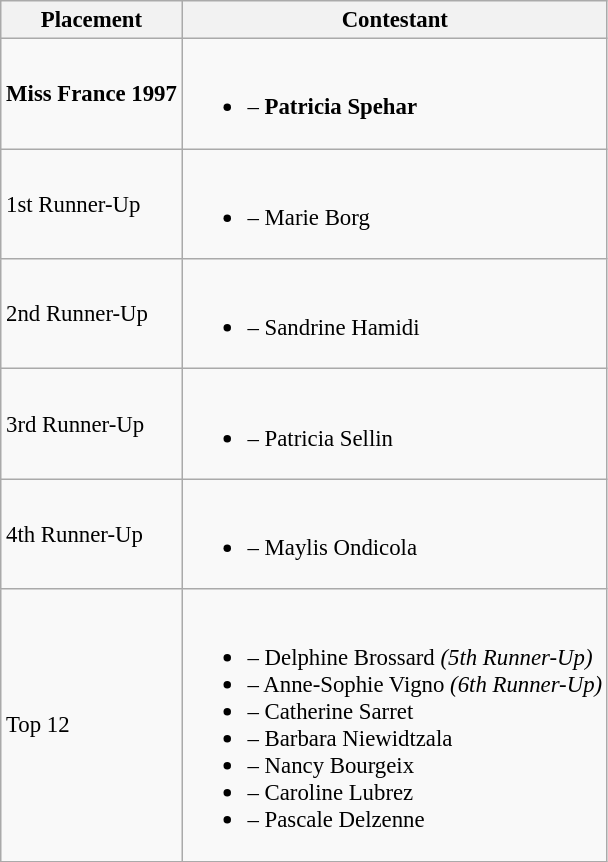<table class="wikitable sortable" style="font-size: 95%;">
<tr>
<th>Placement</th>
<th>Contestant</th>
</tr>
<tr>
<td><strong>Miss France 1997</strong></td>
<td><br><ul><li><strong></strong> – <strong>Patricia Spehar</strong></li></ul></td>
</tr>
<tr>
<td>1st Runner-Up</td>
<td><br><ul><li> – Marie Borg</li></ul></td>
</tr>
<tr>
<td>2nd Runner-Up</td>
<td><br><ul><li> – Sandrine Hamidi</li></ul></td>
</tr>
<tr>
<td>3rd Runner-Up</td>
<td><br><ul><li> – Patricia Sellin</li></ul></td>
</tr>
<tr>
<td>4th Runner-Up</td>
<td><br><ul><li> – Maylis Ondicola</li></ul></td>
</tr>
<tr>
<td>Top 12</td>
<td><br><ul><li> – Delphine Brossard <em>(5th Runner-Up)</em></li><li> – Anne-Sophie Vigno <em>(6th Runner-Up)</em></li><li> – Catherine Sarret</li><li> – Barbara Niewidtzala</li><li> – Nancy Bourgeix</li><li> – Caroline Lubrez</li><li> – Pascale Delzenne</li></ul></td>
</tr>
</table>
